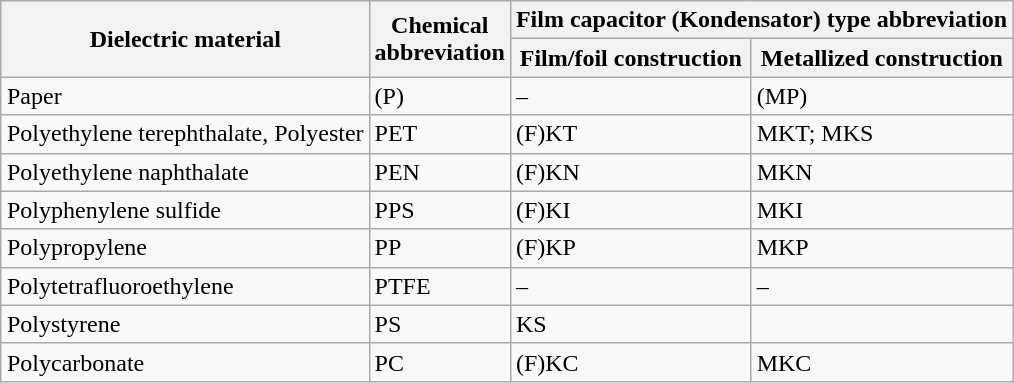<table class="wikitable centered" style="margin:1em auto;">
<tr class="hintergrundfarbe6">
<th rowspan="2">Dielectric material</th>
<th rowspan="2">Chemical<br>abbreviation</th>
<th colspan="2">Film capacitor (Kondensator) type abbreviation</th>
</tr>
<tr class="hintergrundfarbe6">
<th>Film/foil construction</th>
<th>Metallized construction</th>
</tr>
<tr>
<td>Paper</td>
<td>(P)</td>
<td>–</td>
<td>(MP)</td>
</tr>
<tr>
<td>Polyethylene terephthalate, Polyester</td>
<td>PET</td>
<td>(F)KT</td>
<td>MKT; MKS</td>
</tr>
<tr>
<td>Polyethylene naphthalate</td>
<td>PEN</td>
<td>(F)KN</td>
<td>MKN</td>
</tr>
<tr>
<td>Polyphenylene sulfide</td>
<td>PPS</td>
<td>(F)KI</td>
<td>MKI</td>
</tr>
<tr>
<td>Polypropylene</td>
<td>PP</td>
<td>(F)KP</td>
<td>MKP</td>
</tr>
<tr>
<td>Polytetrafluoroethylene</td>
<td>PTFE</td>
<td>–</td>
<td>–</td>
</tr>
<tr>
<td>Polystyrene</td>
<td>PS</td>
<td>KS</td>
<td></td>
</tr>
<tr>
<td>Polycarbonate</td>
<td>PC</td>
<td>(F)KC</td>
<td>MKC</td>
</tr>
</table>
